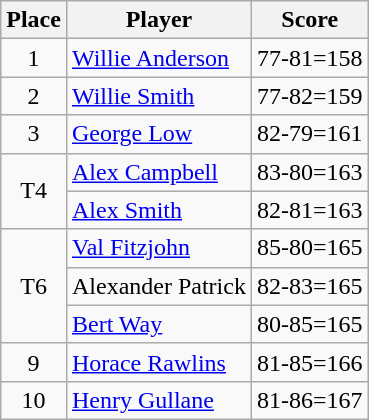<table class=wikitable>
<tr>
<th>Place</th>
<th>Player</th>
<th>Score</th>
</tr>
<tr>
<td align=center>1</td>
<td> <a href='#'>Willie Anderson</a></td>
<td>77-81=158</td>
</tr>
<tr>
<td align=center>2</td>
<td> <a href='#'>Willie Smith</a></td>
<td>77-82=159</td>
</tr>
<tr>
<td align=center>3</td>
<td> <a href='#'>George Low</a></td>
<td>82-79=161</td>
</tr>
<tr>
<td rowspan=2 align=center>T4</td>
<td> <a href='#'>Alex Campbell</a></td>
<td>83-80=163</td>
</tr>
<tr>
<td> <a href='#'>Alex Smith</a></td>
<td>82-81=163</td>
</tr>
<tr>
<td rowspan=3 align=center>T6</td>
<td> <a href='#'>Val Fitzjohn</a></td>
<td>85-80=165</td>
</tr>
<tr>
<td>Alexander Patrick</td>
<td>82-83=165</td>
</tr>
<tr>
<td> <a href='#'>Bert Way</a></td>
<td>80-85=165</td>
</tr>
<tr>
<td align=center>9</td>
<td> <a href='#'>Horace Rawlins</a></td>
<td>81-85=166</td>
</tr>
<tr>
<td align=center>10</td>
<td> <a href='#'>Henry Gullane</a></td>
<td>81-86=167</td>
</tr>
</table>
